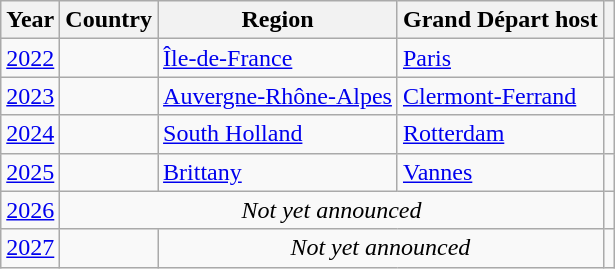<table class="wikitable plainrowheaders sortable">
<tr>
<th scope="col">Year</th>
<th scope="col">Country</th>
<th scope="col">Region</th>
<th scope="col">Grand Départ host</th>
<th></th>
</tr>
<tr>
<td align="center"><a href='#'>2022</a></td>
<td></td>
<td> <a href='#'>Île-de-France</a></td>
<td><a href='#'>Paris</a></td>
<td></td>
</tr>
<tr>
<td align="center"><a href='#'>2023</a></td>
<td></td>
<td> <a href='#'>Auvergne-Rhône-Alpes</a></td>
<td><a href='#'>Clermont-Ferrand</a></td>
<td></td>
</tr>
<tr>
<td align="center"><a href='#'>2024</a></td>
<td></td>
<td> <a href='#'>South Holland</a></td>
<td><a href='#'>Rotterdam</a></td>
<td></td>
</tr>
<tr>
<td align="center"><a href='#'>2025</a></td>
<td></td>
<td> <a href='#'>Brittany</a></td>
<td><a href='#'>Vannes</a></td>
<td></td>
</tr>
<tr>
<td align="center"><a href='#'>2026</a></td>
<td colspan="3" align="center"><em>Not yet announced</em></td>
<td></td>
</tr>
<tr>
<td align="center"><a href='#'>2027</a></td>
<td></td>
<td colspan="2" align="center"><em>Not yet announced</em></td>
<td></td>
</tr>
</table>
